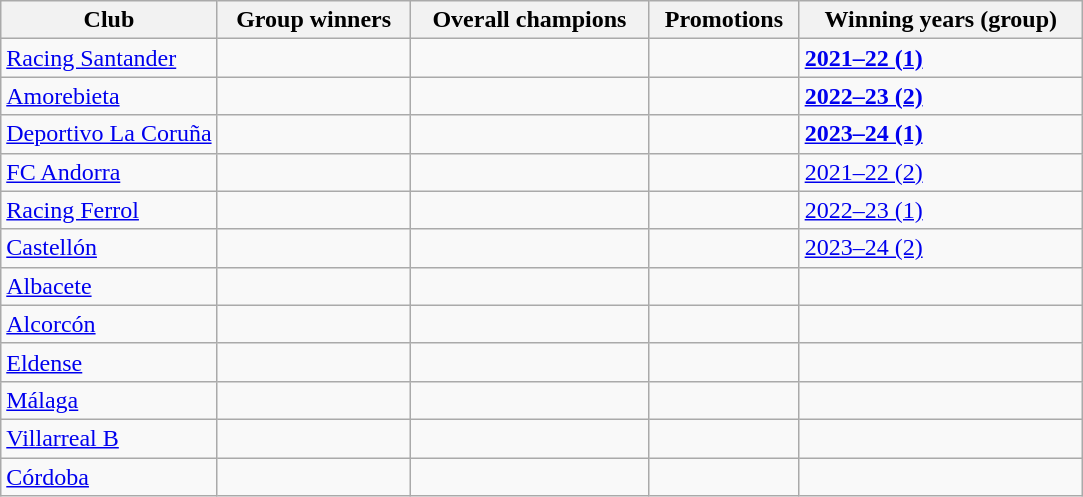<table class="wikitable sortable">
<tr>
<th style="width:20%;">Club</th>
<th>Group winners</th>
<th>Overall champions</th>
<th>Promotions</th>
<th>Winning years (group)</th>
</tr>
<tr>
<td><a href='#'>Racing Santander</a></td>
<td></td>
<td align center></td>
<td></td>
<td><strong><a href='#'>2021–22 (1)</a></strong></td>
</tr>
<tr>
<td><a href='#'>Amorebieta</a></td>
<td></td>
<td align center></td>
<td></td>
<td><strong><a href='#'>2022–23 (2)</a></strong></td>
</tr>
<tr>
<td><a href='#'>Deportivo La Coruña</a></td>
<td></td>
<td align center></td>
<td></td>
<td><strong><a href='#'>2023–24 (1)</a></strong></td>
</tr>
<tr>
<td><a href='#'>FC Andorra</a></td>
<td></td>
<td align center></td>
<td></td>
<td><a href='#'>2021–22 (2)</a></td>
</tr>
<tr>
<td><a href='#'>Racing Ferrol</a></td>
<td></td>
<td align center></td>
<td></td>
<td><a href='#'>2022–23 (1)</a></td>
</tr>
<tr>
<td><a href='#'>Castellón</a></td>
<td></td>
<td align center></td>
<td></td>
<td><a href='#'>2023–24 (2)</a></td>
</tr>
<tr>
<td><a href='#'>Albacete</a></td>
<td></td>
<td></td>
<td></td>
<td></td>
</tr>
<tr>
<td><a href='#'>Alcorcón</a></td>
<td></td>
<td></td>
<td></td>
<td></td>
</tr>
<tr>
<td><a href='#'>Eldense</a></td>
<td></td>
<td></td>
<td></td>
<td></td>
</tr>
<tr>
<td><a href='#'>Málaga</a></td>
<td></td>
<td></td>
<td></td>
<td></td>
</tr>
<tr>
<td><a href='#'>Villarreal B</a></td>
<td></td>
<td></td>
<td></td>
<td></td>
</tr>
<tr>
<td><a href='#'>Córdoba</a></td>
<td></td>
<td></td>
<td></td>
<td></td>
</tr>
</table>
